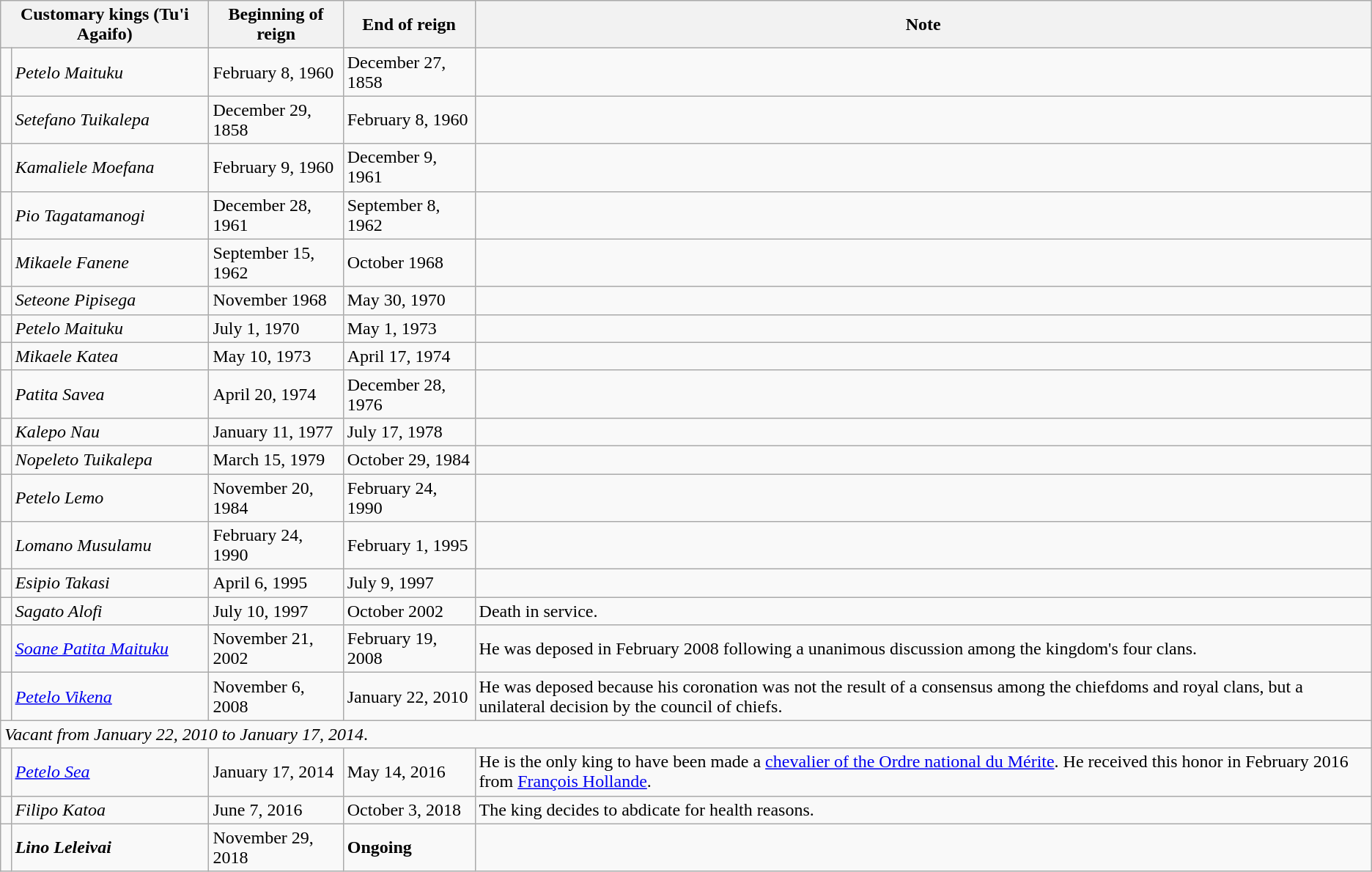<table class="wikitable mw-collapsible mw-collapsed">
<tr>
<th colspan="2">Customary kings (<strong>Tu'i Agaifo</strong>)</th>
<th>Beginning of reign</th>
<th>End of reign</th>
<th>Note</th>
</tr>
<tr>
<td></td>
<td><em>Petelo Maituku</em></td>
<td>February 8, 1960</td>
<td>December 27, 1858</td>
<td></td>
</tr>
<tr>
<td></td>
<td><em>Setefano Tuikalepa</em></td>
<td>December 29, 1858</td>
<td>February 8, 1960</td>
<td></td>
</tr>
<tr>
<td></td>
<td><em>Kamaliele Moefana</em></td>
<td>February 9, 1960</td>
<td>December 9, 1961</td>
<td></td>
</tr>
<tr>
<td></td>
<td><em>Pio Tagatamanogi</em></td>
<td>December 28, 1961</td>
<td>September 8, 1962</td>
<td></td>
</tr>
<tr>
<td></td>
<td><em>Mikaele Fanene</em></td>
<td>September 15, 1962</td>
<td>October 1968</td>
<td></td>
</tr>
<tr>
<td></td>
<td><em>Seteone Pipisega</em></td>
<td>November 1968</td>
<td>May 30, 1970</td>
<td></td>
</tr>
<tr>
<td></td>
<td><em>Petelo Maituku</em></td>
<td>July 1, 1970</td>
<td>May 1, 1973</td>
<td></td>
</tr>
<tr>
<td></td>
<td><em>Mikaele Katea</em></td>
<td>May 10, 1973</td>
<td>April 17, 1974</td>
<td></td>
</tr>
<tr>
<td></td>
<td><em>Patita Savea</em></td>
<td>April 20, 1974</td>
<td>December 28, 1976</td>
<td></td>
</tr>
<tr>
<td></td>
<td><em>Kalepo Nau</em></td>
<td>January 11, 1977</td>
<td>July 17, 1978</td>
<td></td>
</tr>
<tr>
<td></td>
<td><em>Nopeleto Tuikalepa</em></td>
<td>March 15, 1979</td>
<td>October 29, 1984</td>
<td></td>
</tr>
<tr>
<td></td>
<td><em>Petelo Lemo</em></td>
<td>November 20, 1984</td>
<td>February 24, 1990</td>
<td></td>
</tr>
<tr>
<td></td>
<td><em>Lomano Musulamu</em></td>
<td>February 24, 1990</td>
<td>February 1, 1995</td>
<td></td>
</tr>
<tr>
<td></td>
<td><em>Esipio Takasi</em></td>
<td>April 6, 1995</td>
<td>July 9, 1997</td>
<td></td>
</tr>
<tr>
<td></td>
<td><em>Sagato Alofi</em></td>
<td>July 10, 1997</td>
<td>October 2002</td>
<td>Death in service.</td>
</tr>
<tr>
<td></td>
<td><em><a href='#'>Soane Patita Maituku</a></em></td>
<td>November 21, 2002</td>
<td>February 19, 2008</td>
<td>He was deposed in February 2008 following a unanimous discussion among the kingdom's four clans.</td>
</tr>
<tr>
<td></td>
<td><em><a href='#'>Petelo Vikena</a></em></td>
<td>November 6, 2008</td>
<td>January 22, 2010</td>
<td>He was deposed because his coronation was not the result of a consensus among the chiefdoms and royal clans, but a unilateral decision by the council of chiefs.</td>
</tr>
<tr>
<td colspan="5"><em>Vacant from January 22, 2010 to January 17, 2014</em>.</td>
</tr>
<tr>
<td></td>
<td><em><a href='#'>Petelo Sea</a></em></td>
<td>January 17, 2014</td>
<td>May 14, 2016</td>
<td>He is the only king to have been made a <a href='#'>chevalier of the Ordre national du Mérite</a>. He received this honor in February 2016 from <a href='#'>François Hollande</a>.</td>
</tr>
<tr>
<td></td>
<td><em>Filipo Katoa</em></td>
<td>June 7, 2016</td>
<td>October 3, 2018</td>
<td>The king decides to abdicate for health reasons.</td>
</tr>
<tr>
<td></td>
<td><strong><em>Lino Leleivai</em></strong></td>
<td>November 29, 2018</td>
<td><strong>Ongoing</strong></td>
<td></td>
</tr>
</table>
